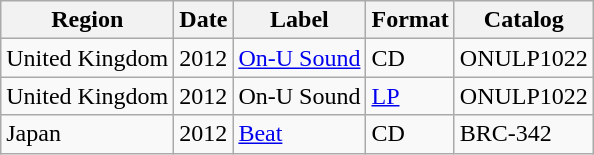<table class="wikitable">
<tr>
<th>Region</th>
<th>Date</th>
<th>Label</th>
<th>Format</th>
<th>Catalog</th>
</tr>
<tr>
<td>United Kingdom</td>
<td>2012</td>
<td><a href='#'>On-U Sound</a></td>
<td>CD</td>
<td>ONULP1022</td>
</tr>
<tr>
<td>United Kingdom</td>
<td>2012</td>
<td>On-U Sound</td>
<td><a href='#'>LP</a></td>
<td>ONULP1022</td>
</tr>
<tr>
<td>Japan</td>
<td>2012</td>
<td><a href='#'>Beat</a></td>
<td>CD</td>
<td>BRC-342</td>
</tr>
</table>
